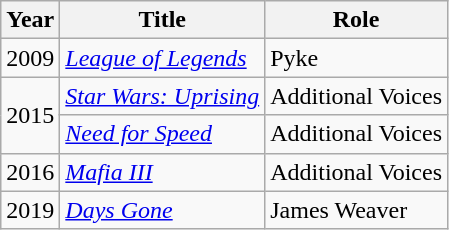<table class="wikitable plainrowheaders sortable" style="margin-right: 0;">
<tr>
<th>Year</th>
<th>Title</th>
<th>Role</th>
</tr>
<tr>
<td>2009</td>
<td><em><a href='#'>League of Legends</a></em></td>
<td>Pyke</td>
</tr>
<tr>
<td rowspan=2>2015</td>
<td><em><a href='#'>Star Wars: Uprising</a></em></td>
<td>Additional Voices</td>
</tr>
<tr>
<td><em><a href='#'>Need for Speed</a></em></td>
<td>Additional Voices</td>
</tr>
<tr>
<td>2016</td>
<td><em><a href='#'>Mafia III</a></em></td>
<td>Additional Voices</td>
</tr>
<tr>
<td>2019</td>
<td><em><a href='#'>Days Gone</a></em></td>
<td>James Weaver</td>
</tr>
</table>
